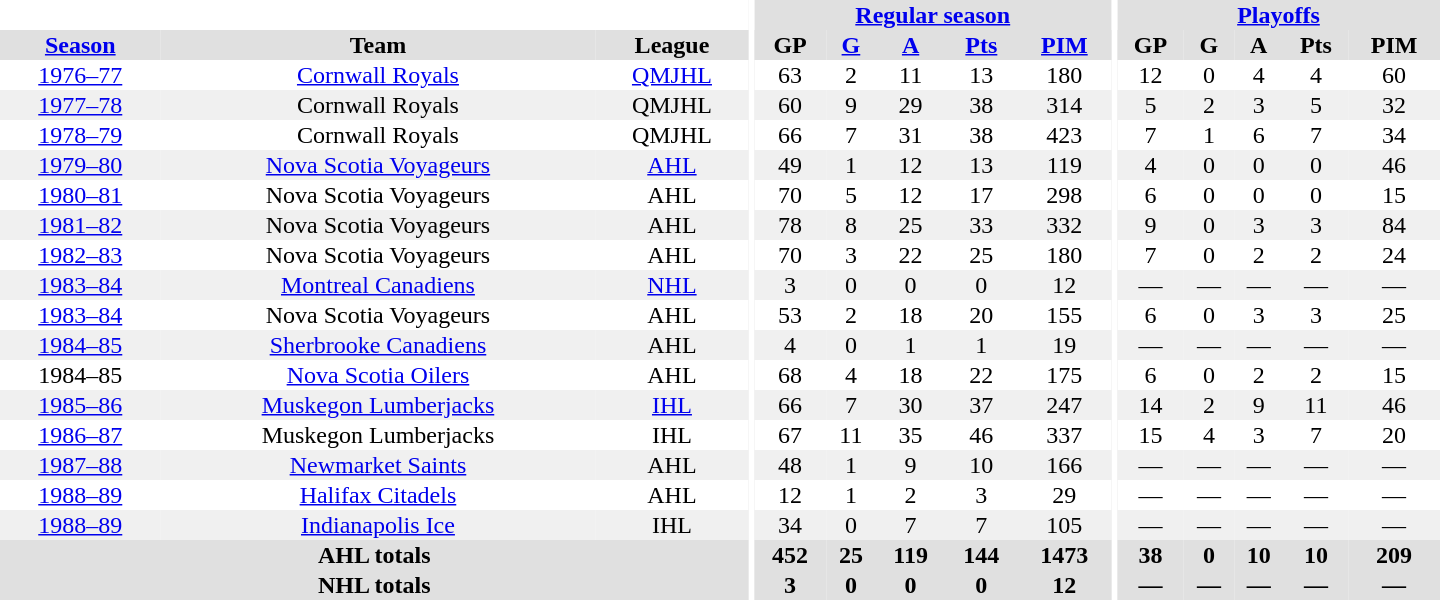<table border="0" cellpadding="1" cellspacing="0" style="text-align:center; width:60em">
<tr bgcolor="#e0e0e0">
<th colspan="3" bgcolor="#ffffff"></th>
<th rowspan="100" bgcolor="#ffffff"></th>
<th colspan="5"><a href='#'>Regular season</a></th>
<th rowspan="100" bgcolor="#ffffff"></th>
<th colspan="5"><a href='#'>Playoffs</a></th>
</tr>
<tr bgcolor="#e0e0e0">
<th><a href='#'>Season</a></th>
<th>Team</th>
<th>League</th>
<th>GP</th>
<th><a href='#'>G</a></th>
<th><a href='#'>A</a></th>
<th><a href='#'>Pts</a></th>
<th><a href='#'>PIM</a></th>
<th>GP</th>
<th>G</th>
<th>A</th>
<th>Pts</th>
<th>PIM</th>
</tr>
<tr>
<td><a href='#'>1976–77</a></td>
<td><a href='#'>Cornwall Royals</a></td>
<td><a href='#'>QMJHL</a></td>
<td>63</td>
<td>2</td>
<td>11</td>
<td>13</td>
<td>180</td>
<td>12</td>
<td>0</td>
<td>4</td>
<td>4</td>
<td>60</td>
</tr>
<tr bgcolor="#f0f0f0">
<td><a href='#'>1977–78</a></td>
<td>Cornwall Royals</td>
<td>QMJHL</td>
<td>60</td>
<td>9</td>
<td>29</td>
<td>38</td>
<td>314</td>
<td>5</td>
<td>2</td>
<td>3</td>
<td>5</td>
<td>32</td>
</tr>
<tr>
<td><a href='#'>1978–79</a></td>
<td>Cornwall Royals</td>
<td>QMJHL</td>
<td>66</td>
<td>7</td>
<td>31</td>
<td>38</td>
<td>423</td>
<td>7</td>
<td>1</td>
<td>6</td>
<td>7</td>
<td>34</td>
</tr>
<tr bgcolor="#f0f0f0">
<td><a href='#'>1979–80</a></td>
<td><a href='#'>Nova Scotia Voyageurs</a></td>
<td><a href='#'>AHL</a></td>
<td>49</td>
<td>1</td>
<td>12</td>
<td>13</td>
<td>119</td>
<td>4</td>
<td>0</td>
<td>0</td>
<td>0</td>
<td>46</td>
</tr>
<tr>
<td><a href='#'>1980–81</a></td>
<td>Nova Scotia Voyageurs</td>
<td>AHL</td>
<td>70</td>
<td>5</td>
<td>12</td>
<td>17</td>
<td>298</td>
<td>6</td>
<td>0</td>
<td>0</td>
<td>0</td>
<td>15</td>
</tr>
<tr bgcolor="#f0f0f0">
<td><a href='#'>1981–82</a></td>
<td>Nova Scotia Voyageurs</td>
<td>AHL</td>
<td>78</td>
<td>8</td>
<td>25</td>
<td>33</td>
<td>332</td>
<td>9</td>
<td>0</td>
<td>3</td>
<td>3</td>
<td>84</td>
</tr>
<tr>
<td><a href='#'>1982–83</a></td>
<td>Nova Scotia Voyageurs</td>
<td>AHL</td>
<td>70</td>
<td>3</td>
<td>22</td>
<td>25</td>
<td>180</td>
<td>7</td>
<td>0</td>
<td>2</td>
<td>2</td>
<td>24</td>
</tr>
<tr bgcolor="#f0f0f0">
<td><a href='#'>1983–84</a></td>
<td><a href='#'>Montreal Canadiens</a></td>
<td><a href='#'>NHL</a></td>
<td>3</td>
<td>0</td>
<td>0</td>
<td>0</td>
<td>12</td>
<td>—</td>
<td>—</td>
<td>—</td>
<td>—</td>
<td>—</td>
</tr>
<tr>
<td><a href='#'>1983–84</a></td>
<td>Nova Scotia Voyageurs</td>
<td>AHL</td>
<td>53</td>
<td>2</td>
<td>18</td>
<td>20</td>
<td>155</td>
<td>6</td>
<td>0</td>
<td>3</td>
<td>3</td>
<td>25</td>
</tr>
<tr bgcolor="#f0f0f0">
<td><a href='#'>1984–85</a></td>
<td><a href='#'>Sherbrooke Canadiens</a></td>
<td>AHL</td>
<td>4</td>
<td>0</td>
<td>1</td>
<td>1</td>
<td>19</td>
<td>—</td>
<td>—</td>
<td>—</td>
<td>—</td>
<td>—</td>
</tr>
<tr>
<td>1984–85</td>
<td><a href='#'>Nova Scotia Oilers</a></td>
<td>AHL</td>
<td>68</td>
<td>4</td>
<td>18</td>
<td>22</td>
<td>175</td>
<td>6</td>
<td>0</td>
<td>2</td>
<td>2</td>
<td>15</td>
</tr>
<tr bgcolor="#f0f0f0">
<td><a href='#'>1985–86</a></td>
<td><a href='#'>Muskegon Lumberjacks</a></td>
<td><a href='#'>IHL</a></td>
<td>66</td>
<td>7</td>
<td>30</td>
<td>37</td>
<td>247</td>
<td>14</td>
<td>2</td>
<td>9</td>
<td>11</td>
<td>46</td>
</tr>
<tr>
<td><a href='#'>1986–87</a></td>
<td>Muskegon Lumberjacks</td>
<td>IHL</td>
<td>67</td>
<td>11</td>
<td>35</td>
<td>46</td>
<td>337</td>
<td>15</td>
<td>4</td>
<td>3</td>
<td>7</td>
<td>20</td>
</tr>
<tr bgcolor="#f0f0f0">
<td><a href='#'>1987–88</a></td>
<td><a href='#'>Newmarket Saints</a></td>
<td>AHL</td>
<td>48</td>
<td>1</td>
<td>9</td>
<td>10</td>
<td>166</td>
<td>—</td>
<td>—</td>
<td>—</td>
<td>—</td>
<td>—</td>
</tr>
<tr>
<td><a href='#'>1988–89</a></td>
<td><a href='#'>Halifax Citadels</a></td>
<td>AHL</td>
<td>12</td>
<td>1</td>
<td>2</td>
<td>3</td>
<td>29</td>
<td>—</td>
<td>—</td>
<td>—</td>
<td>—</td>
<td>—</td>
</tr>
<tr bgcolor="#f0f0f0">
<td><a href='#'>1988–89</a></td>
<td><a href='#'>Indianapolis Ice</a></td>
<td>IHL</td>
<td>34</td>
<td>0</td>
<td>7</td>
<td>7</td>
<td>105</td>
<td>—</td>
<td>—</td>
<td>—</td>
<td>—</td>
<td>—</td>
</tr>
<tr bgcolor="#e0e0e0">
<th colspan="3">AHL totals</th>
<th>452</th>
<th>25</th>
<th>119</th>
<th>144</th>
<th>1473</th>
<th>38</th>
<th>0</th>
<th>10</th>
<th>10</th>
<th>209</th>
</tr>
<tr bgcolor="#e0e0e0">
<th colspan="3">NHL totals</th>
<th>3</th>
<th>0</th>
<th>0</th>
<th>0</th>
<th>12</th>
<th>—</th>
<th>—</th>
<th>—</th>
<th>—</th>
<th>—</th>
</tr>
</table>
